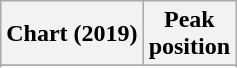<table class="wikitable sortable plainrowheaders" style="text-align:center;">
<tr>
<th>Chart (2019)</th>
<th>Peak<br>position</th>
</tr>
<tr>
</tr>
<tr>
</tr>
</table>
